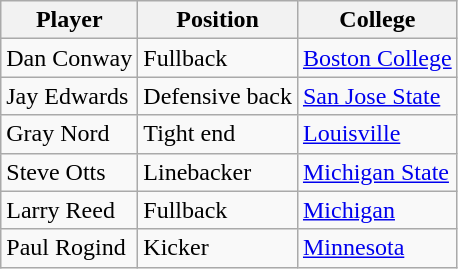<table class="wikitable">
<tr>
<th>Player</th>
<th>Position</th>
<th>College</th>
</tr>
<tr>
<td>Dan Conway</td>
<td>Fullback</td>
<td><a href='#'>Boston College</a></td>
</tr>
<tr>
<td>Jay Edwards</td>
<td>Defensive back</td>
<td><a href='#'>San Jose State</a></td>
</tr>
<tr>
<td>Gray Nord</td>
<td>Tight end</td>
<td><a href='#'>Louisville</a></td>
</tr>
<tr>
<td>Steve Otts</td>
<td>Linebacker</td>
<td><a href='#'>Michigan State</a></td>
</tr>
<tr>
<td>Larry Reed</td>
<td>Fullback</td>
<td><a href='#'>Michigan</a></td>
</tr>
<tr>
<td>Paul Rogind</td>
<td>Kicker</td>
<td><a href='#'>Minnesota</a></td>
</tr>
</table>
